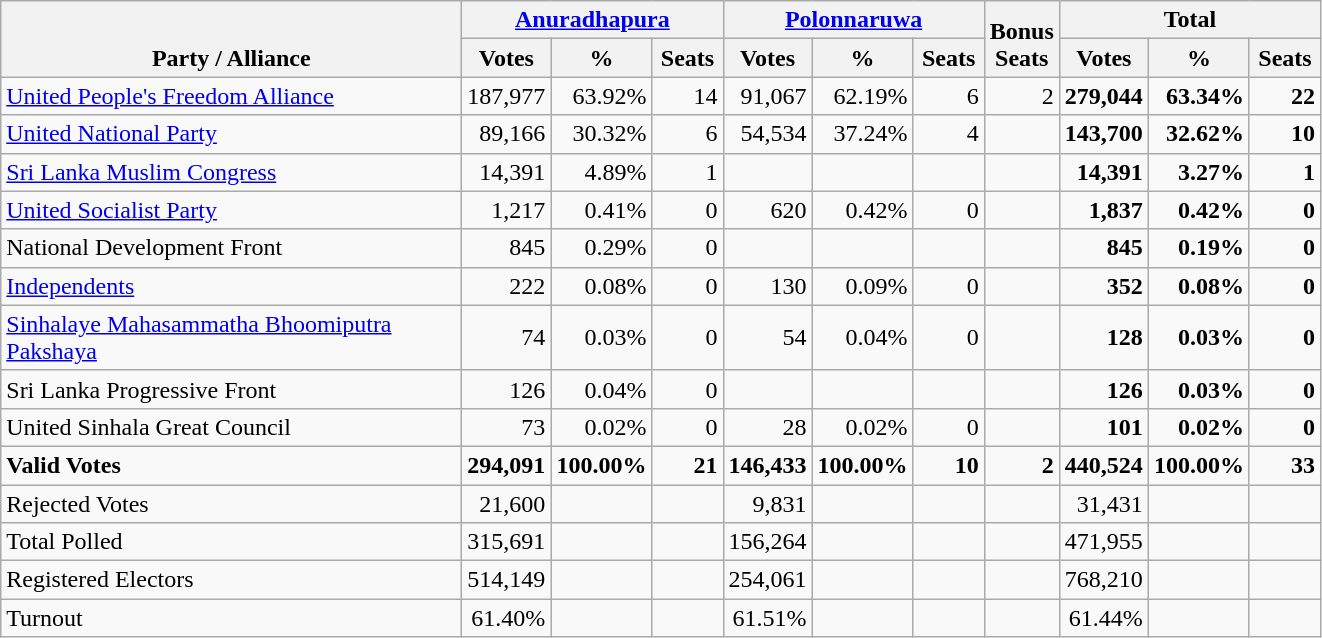<table class="wikitable" border="1" style="text-align:right;">
<tr>
<th valign=bottom rowspan=2 width="300">Party / Alliance</th>
<th colspan=3><a href='#'>Anuradhapura</a></th>
<th colspan=3><a href='#'>Polonnaruwa</a></th>
<th valign=bottom rowspan=2 width="40">Bonus<br>Seats</th>
<th colspan=3>Total</th>
</tr>
<tr>
<th align=center valign=bottom width="50">Votes</th>
<th align=center valign=bottom width="50">%</th>
<th align=center valign=bottom width="40">Seats</th>
<th align=center valign=bottom width="50">Votes</th>
<th align=center valign=bottom width="50">%</th>
<th align=center valign=bottom width="40">Seats</th>
<th align=center valign=bottom width="50">Votes</th>
<th align=center valign=bottom width="50">%</th>
<th align=center valign=bottom width="40">Seats</th>
</tr>
<tr>
<td align=left><a href='#'>United People's Freedom Alliance</a></td>
<td>187,977</td>
<td>63.92%</td>
<td>14</td>
<td>91,067</td>
<td>62.19%</td>
<td>6</td>
<td>2</td>
<td><strong>279,044</strong></td>
<td><strong>63.34%</strong></td>
<td><strong>22</strong></td>
</tr>
<tr>
<td align=left><a href='#'>United National Party</a></td>
<td>89,166</td>
<td>30.32%</td>
<td>6</td>
<td>54,534</td>
<td>37.24%</td>
<td>4</td>
<td></td>
<td><strong>143,700</strong></td>
<td><strong>32.62%</strong></td>
<td><strong>10</strong></td>
</tr>
<tr>
<td align=left><a href='#'>Sri Lanka Muslim Congress</a></td>
<td>14,391</td>
<td>4.89%</td>
<td>1</td>
<td></td>
<td></td>
<td></td>
<td></td>
<td><strong>14,391</strong></td>
<td><strong>3.27%</strong></td>
<td><strong>1</strong></td>
</tr>
<tr>
<td align=left><a href='#'>United Socialist Party</a></td>
<td>1,217</td>
<td>0.41%</td>
<td>0</td>
<td>620</td>
<td>0.42%</td>
<td>0</td>
<td></td>
<td><strong>1,837</strong></td>
<td><strong>0.42%</strong></td>
<td><strong>0</strong></td>
</tr>
<tr>
<td align=left>National Development Front</td>
<td>845</td>
<td>0.29%</td>
<td>0</td>
<td></td>
<td></td>
<td></td>
<td></td>
<td><strong>845</strong></td>
<td><strong>0.19%</strong></td>
<td><strong>0</strong></td>
</tr>
<tr>
<td align=left><a href='#'>Independents</a></td>
<td>222</td>
<td>0.08%</td>
<td>0</td>
<td>130</td>
<td>0.09%</td>
<td>0</td>
<td></td>
<td><strong>352</strong></td>
<td><strong>0.08%</strong></td>
<td><strong>0</strong></td>
</tr>
<tr>
<td align=left><a href='#'>Sinhalaye Mahasammatha Bhoomiputra Pakshaya</a></td>
<td>74</td>
<td>0.03%</td>
<td>0</td>
<td>54</td>
<td>0.04%</td>
<td>0</td>
<td></td>
<td><strong>128</strong></td>
<td><strong>0.03%</strong></td>
<td><strong>0</strong></td>
</tr>
<tr>
<td align=left>Sri Lanka Progressive Front</td>
<td>126</td>
<td>0.04%</td>
<td>0</td>
<td></td>
<td></td>
<td></td>
<td></td>
<td><strong>126</strong></td>
<td><strong>0.03%</strong></td>
<td><strong>0</strong></td>
</tr>
<tr>
<td align=left>United Sinhala Great Council</td>
<td>73</td>
<td>0.02%</td>
<td>0</td>
<td>28</td>
<td>0.02%</td>
<td>0</td>
<td></td>
<td><strong>101</strong></td>
<td><strong>0.02%</strong></td>
<td><strong>0</strong></td>
</tr>
<tr>
<td align=left><strong>Valid Votes</strong></td>
<td><strong>294,091</strong></td>
<td><strong>100.00%</strong></td>
<td><strong>21</strong></td>
<td><strong>146,433</strong></td>
<td><strong>100.00%</strong></td>
<td><strong>10</strong></td>
<td><strong>2</strong></td>
<td><strong>440,524</strong></td>
<td><strong>100.00%</strong></td>
<td><strong>33</strong></td>
</tr>
<tr>
<td align=left>Rejected Votes</td>
<td>21,600</td>
<td></td>
<td></td>
<td>9,831</td>
<td></td>
<td></td>
<td></td>
<td>31,431</td>
<td></td>
<td></td>
</tr>
<tr>
<td align=left>Total Polled</td>
<td>315,691</td>
<td></td>
<td></td>
<td>156,264</td>
<td></td>
<td></td>
<td></td>
<td>471,955</td>
<td></td>
<td></td>
</tr>
<tr>
<td align=left>Registered Electors</td>
<td>514,149</td>
<td></td>
<td></td>
<td>254,061</td>
<td></td>
<td></td>
<td></td>
<td>768,210</td>
<td></td>
<td></td>
</tr>
<tr>
<td align=left>Turnout</td>
<td>61.40%</td>
<td></td>
<td></td>
<td>61.51%</td>
<td></td>
<td></td>
<td></td>
<td>61.44%</td>
<td></td>
<td></td>
</tr>
</table>
